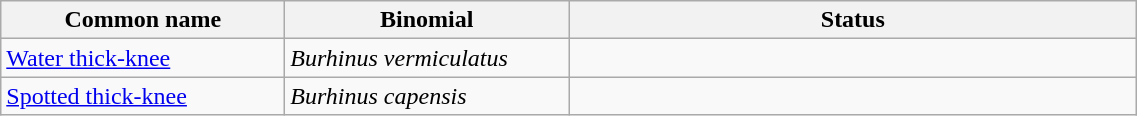<table width=60% class="wikitable">
<tr>
<th width=25%>Common name</th>
<th width=25%>Binomial</th>
<th width=50%>Status</th>
</tr>
<tr>
<td><a href='#'>Water thick-knee</a></td>
<td><em>Burhinus vermiculatus</em></td>
<td></td>
</tr>
<tr>
<td><a href='#'>Spotted thick-knee</a></td>
<td><em>Burhinus capensis</em></td>
<td></td>
</tr>
</table>
